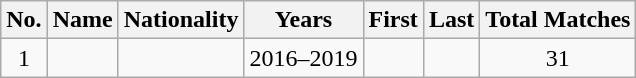<table class="wikitable sortable" style="text-align: center;">
<tr>
<th>No.</th>
<th>Name</th>
<th>Nationality</th>
<th>Years</th>
<th>First</th>
<th>Last</th>
<th>Total Matches</th>
</tr>
<tr>
<td>1</td>
<td align="left"></td>
<td></td>
<td>2016–2019</td>
<td></td>
<td></td>
<td>31</td>
</tr>
</table>
